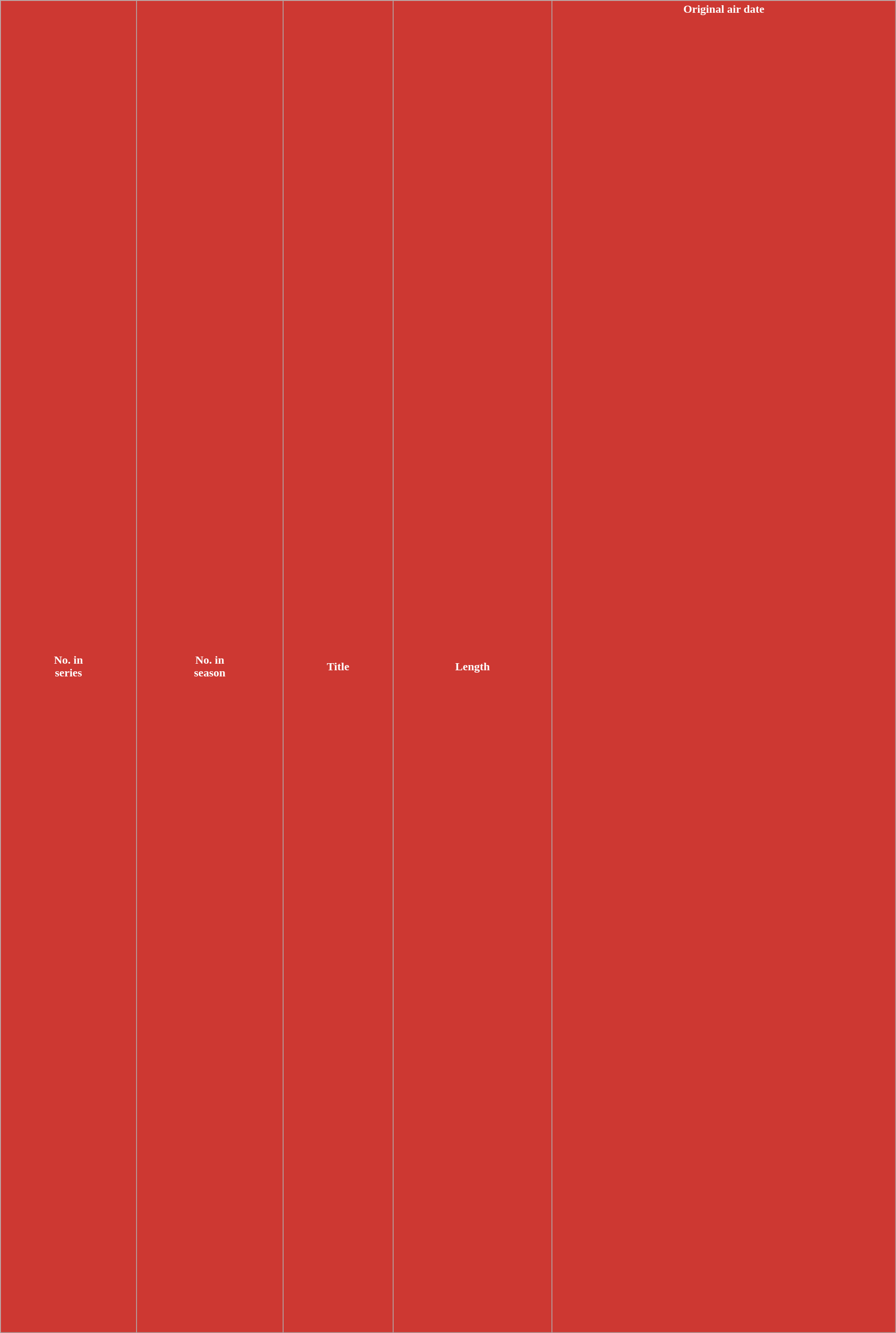<table class="wikitable plainrowheaders" style="width:100%; margin:auto; background:#FFFFFF;">
<tr>
<th scope="col" style="background-color: #CD3832; color:#fff; text-align: center;">No. in<br>series</th>
<th scope="col" style="background-color: #CD3832; color:#fff; text-align: center;">No. in<br>season</th>
<th scope="col" style="background-color: #CD3832; color:#fff; text-align: center;">Title</th>
<th scope="col" style="background-color: #CD3832; color:#fff; text-align: center;">Length</th>
<th scope="col" style="background-color: #CD3832; color:#fff; text-align: center;">Original air date<br><br><br><br><br><br><br><br><br><br><br><br><br><br><br><br><br><br><br><br><br><br><br><br><br><br><br><br><br><br><br><br><br><br><br><br><br><br><br><br><br><br><br><br><br><br><br><br><br><br><br><br><br><br><br><br><br><br><br><br><br><br><br><br><br><br><br><br><br><br><br><br><br><br><br><br><br><br><br><br><br><br><br><br><br><br><br><br><br><br><br><br><br><br><br><br><br><br><br><br><br><br><br><br></th>
</tr>
</table>
